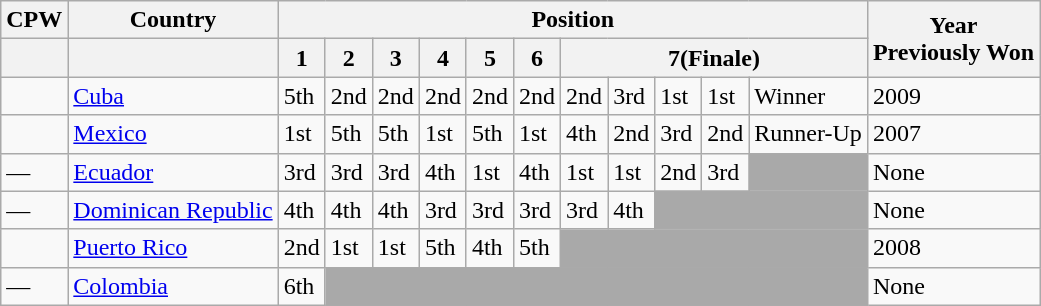<table class="wikitable">
<tr>
<th rowspan=1>CPW</th>
<th rowspan=1>Country</th>
<th colspan=11>Position</th>
<th rowspan=2>Year<br>Previously Won</th>
</tr>
<tr>
<th></th>
<th></th>
<th>1</th>
<th>2</th>
<th>3</th>
<th>4</th>
<th>5</th>
<th>6</th>
<th colspan=5>7(Finale)</th>
</tr>
<tr>
<td></td>
<td> <a href='#'>Cuba</a></td>
<td>5th</td>
<td>2nd</td>
<td>2nd</td>
<td>2nd</td>
<td>2nd</td>
<td>2nd</td>
<td>2nd</td>
<td>3rd</td>
<td><span>1st</span></td>
<td><span>1st</span></td>
<td><span>Winner</span></td>
<td>2009</td>
</tr>
<tr>
<td></td>
<td> <a href='#'>Mexico</a></td>
<td><span>1st</span></td>
<td><span>5th</span></td>
<td><span>5th</span></td>
<td><span>1st</span></td>
<td><span>5th</span></td>
<td><span>1st</span></td>
<td><span>4th</span></td>
<td>2nd</td>
<td><span>3rd</span></td>
<td>2nd</td>
<td><span>Runner-Up</span></td>
<td>2007</td>
</tr>
<tr>
<td>—</td>
<td> <a href='#'>Ecuador</a></td>
<td>3rd</td>
<td>3rd</td>
<td>3rd</td>
<td>4th</td>
<td><span>1st</span></td>
<td>4th</td>
<td><span>1st</span></td>
<td><span>1st</span></td>
<td>2nd</td>
<td><span>3rd</span></td>
<td bgcolor="darkgray" colspan="1"></td>
<td>None</td>
</tr>
<tr>
<td>—</td>
<td> <a href='#'>Dominican Republic</a></td>
<td>4th</td>
<td>4th</td>
<td>4th</td>
<td>3rd</td>
<td>3rd</td>
<td>3rd</td>
<td>3rd</td>
<td><span>4th</span></td>
<td bgcolor="darkgray" colspan="3"></td>
<td>None</td>
</tr>
<tr>
<td></td>
<td> <a href='#'>Puerto Rico</a></td>
<td>2nd</td>
<td><span>1st</span></td>
<td><span>1st</span></td>
<td><span>5th</span></td>
<td>4th</td>
<td><span>5th</span></td>
<td bgcolor="darkgray" colspan="5"></td>
<td>2008</td>
</tr>
<tr>
<td>—</td>
<td> <a href='#'>Colombia</a></td>
<td><span>6th</span></td>
<td bgcolor="darkgray" colspan="10"></td>
<td>None</td>
</tr>
</table>
